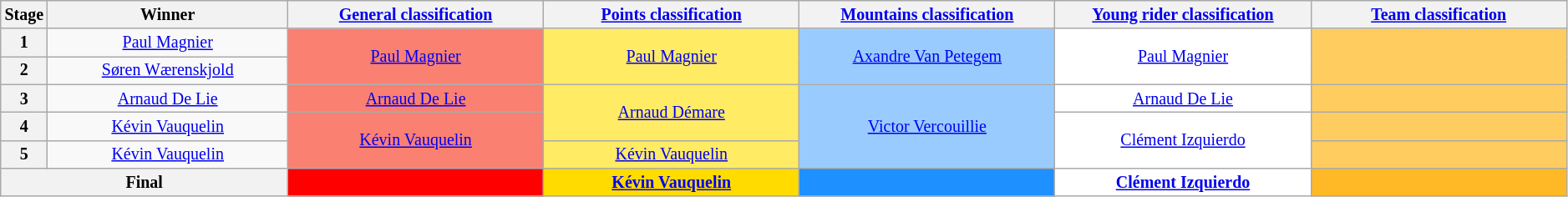<table class="wikitable" style="text-align: center; font-size:smaller;">
<tr style="background:#efefef;">
<th style="width:1%;">Stage</th>
<th style="width:15.5%;">Winner</th>
<th style="width:16.5%;"><a href='#'>General classification</a><br></th>
<th style="width:16.5%;"><a href='#'>Points classification</a><br></th>
<th style="width:16.5%;"><a href='#'>Mountains classification</a><br></th>
<th style="width:16.5%;"><a href='#'>Young rider classification</a><br></th>
<th style="width:16.5%;"><a href='#'>Team classification</a></th>
</tr>
<tr>
<th>1</th>
<td><a href='#'>Paul Magnier</a></td>
<td style="background:salmon;" rowspan="2"><a href='#'>Paul Magnier</a></td>
<td style="background:#FFEB64;" rowspan="2"><a href='#'>Paul Magnier</a></td>
<td style="background:#99CBFF;" rowspan="2"><a href='#'>Axandre Van Petegem</a></td>
<td style="background:white;" rowspan="2"><a href='#'>Paul Magnier</a></td>
<td style="background:#FFCD5F;" rowspan="2"></td>
</tr>
<tr>
<th>2</th>
<td><a href='#'>Søren Wærenskjold</a></td>
</tr>
<tr>
<th>3</th>
<td><a href='#'>Arnaud De Lie</a></td>
<td style="background:salmon;"><a href='#'>Arnaud De Lie</a></td>
<td style="background:#FFEB64;" rowspan="2"><a href='#'>Arnaud Démare</a></td>
<td style="background:#99CBFF;" rowspan="3"><a href='#'>Victor Vercouillie</a></td>
<td style="background:white;"><a href='#'>Arnaud De Lie</a></td>
<td style="background:#FFCD5F;"></td>
</tr>
<tr>
<th>4</th>
<td><a href='#'>Kévin Vauquelin</a></td>
<td style="background:salmon;" rowspan="2"><a href='#'>Kévin Vauquelin</a></td>
<td style="background:white;" rowspan="2"><a href='#'>Clément Izquierdo</a></td>
<td style="background:#FFCD5F;"></td>
</tr>
<tr>
<th>5</th>
<td><a href='#'>Kévin Vauquelin</a></td>
<td style="background:#FFEB64;"><a href='#'>Kévin Vauquelin</a></td>
<td style="background:#FFCD5F;"></td>
</tr>
<tr>
<th colspan="2">Final</th>
<th style="background:red;"></th>
<th style="background:#FFDB00;"><a href='#'>Kévin Vauquelin</a></th>
<th style="background:dodgerblue;"></th>
<th style="background:white;"><a href='#'>Clément Izquierdo</a></th>
<th style="background:#FFB927;"></th>
</tr>
</table>
